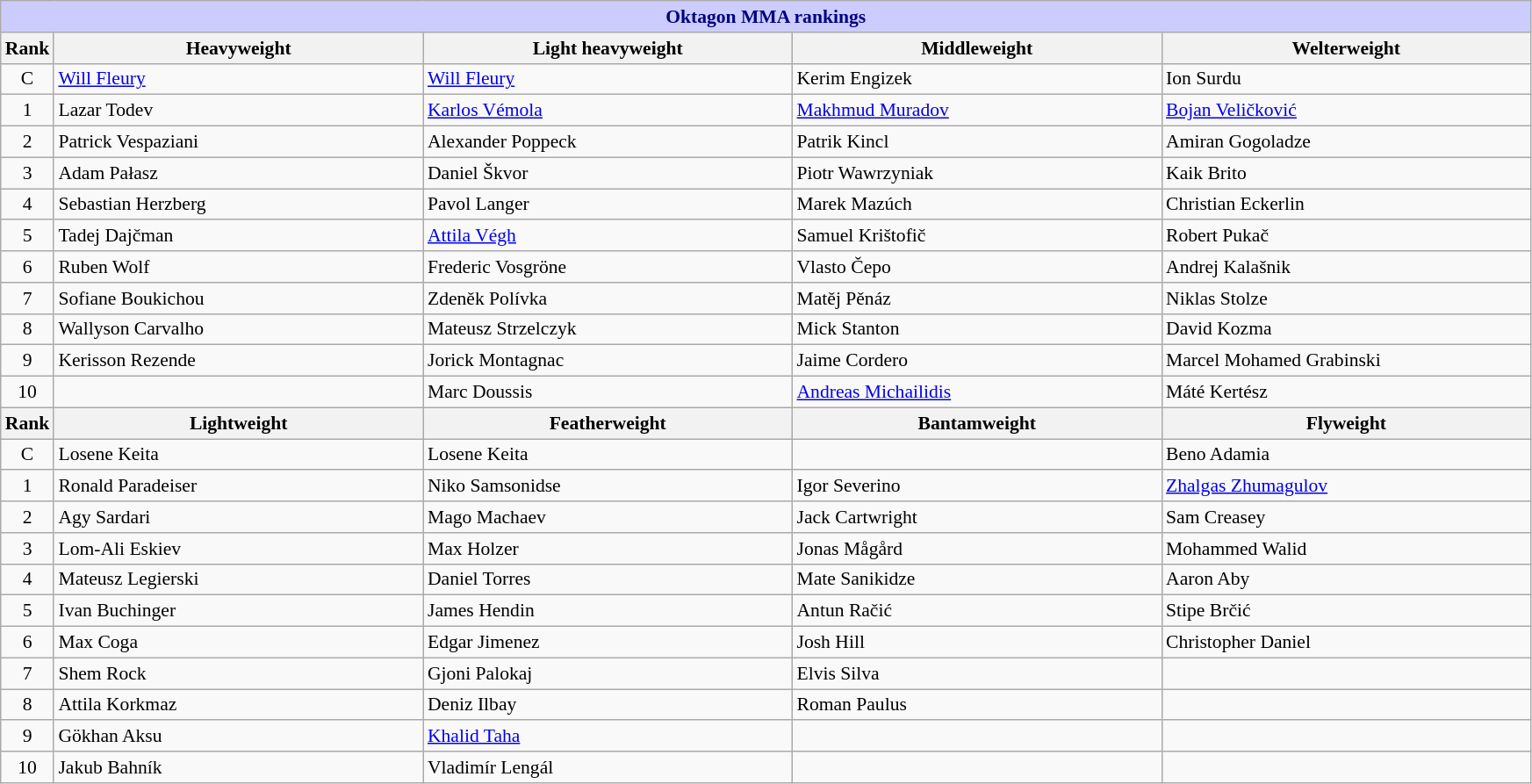<table class="wikitable" style="width:92%; font-size:90%;">
<tr>
<th colspan="6" style="background-color: #ccf; color: #000080; text-align: center;"><strong>Oktagon MMA rankings</strong></th>
</tr>
<tr>
<th style= "width:1%;">Rank</th>
<th style="width:24%;">Heavyweight</th>
<th style= "width:24%;">Light heavyweight</th>
<th style= "width:24%;">Middleweight</th>
<th style= "width:24%;">Welterweight</th>
</tr>
<tr>
<td align=center>C</td>
<td> <a href='#'>Will Fleury</a></td>
<td> <a href='#'>Will Fleury</a></td>
<td> Kerim Engizek</td>
<td> Ion Surdu</td>
</tr>
<tr>
<td align=center>1</td>
<td> Lazar Todev</td>
<td> <a href='#'>Karlos Vémola</a></td>
<td> <a href='#'>Makhmud Muradov</a></td>
<td> <a href='#'>Bojan Veličković</a></td>
</tr>
<tr>
<td align=center>2</td>
<td> Patrick Vespaziani</td>
<td> Alexander Poppeck</td>
<td> Patrik Kincl</td>
<td> Amiran Gogoladze</td>
</tr>
<tr>
<td align=center>3</td>
<td> Adam Pałasz</td>
<td> Daniel Škvor</td>
<td> Piotr Wawrzyniak</td>
<td> Kaik Brito</td>
</tr>
<tr>
<td align=center>4</td>
<td> Sebastian Herzberg</td>
<td> Pavol Langer</td>
<td> Marek Mazúch</td>
<td> Christian Eckerlin</td>
</tr>
<tr>
<td align=center>5</td>
<td> Tadej Dajčman</td>
<td> <a href='#'>Attila Végh</a></td>
<td> Samuel Krištofič</td>
<td> Robert Pukač</td>
</tr>
<tr>
<td align=center>6</td>
<td> Ruben Wolf</td>
<td> Frederic Vosgröne</td>
<td> Vlasto Čepo</td>
<td> Andrej Kalašnik</td>
</tr>
<tr>
<td align=center>7</td>
<td> Sofiane Boukichou</td>
<td> Zdeněk Polívka</td>
<td> Matěj Pěnáz</td>
<td> Niklas Stolze</td>
</tr>
<tr>
<td align=center>8</td>
<td> Wallyson Carvalho</td>
<td> Mateusz Strzelczyk</td>
<td> Mick Stanton</td>
<td> David Kozma</td>
</tr>
<tr>
<td align=center>9</td>
<td> Kerisson Rezende</td>
<td> Jorick Montagnac</td>
<td> Jaime Cordero</td>
<td> Marcel Mohamed Grabinski</td>
</tr>
<tr>
<td align=center>10</td>
<td></td>
<td> Marc Doussis</td>
<td> <a href='#'>Andreas Michailidis</a></td>
<td> Máté Kertész</td>
</tr>
<tr>
<th style= "width:1%;">Rank</th>
<th style="width:24%;">Lightweight</th>
<th style= "width:24%;">Featherweight</th>
<th style= "width:24%;">Bantamweight</th>
<th style= "width:24%;">Flyweight</th>
</tr>
<tr>
<td align=center>C</td>
<td> Losene Keita</td>
<td> Losene Keita</td>
<td></td>
<td> Beno Adamia</td>
</tr>
<tr>
<td align=center>1</td>
<td> Ronald Paradeiser</td>
<td> Niko Samsonidse</td>
<td> Igor Severino</td>
<td> <a href='#'>Zhalgas Zhumagulov</a></td>
</tr>
<tr>
<td align=center>2</td>
<td> Agy Sardari</td>
<td> Mago Machaev</td>
<td> Jack Cartwright</td>
<td> Sam Creasey</td>
</tr>
<tr>
<td align=center>3</td>
<td> Lom-Ali Eskiev</td>
<td> Max Holzer</td>
<td> Jonas Mågård</td>
<td> Mohammed Walid</td>
</tr>
<tr>
<td align=center>4</td>
<td> Mateusz Legierski</td>
<td> Daniel Torres</td>
<td> Mate Sanikidze</td>
<td> Aaron Aby</td>
</tr>
<tr>
<td align=center>5</td>
<td> Ivan Buchinger</td>
<td> James Hendin</td>
<td> Antun Račić</td>
<td> Stipe Brčić</td>
</tr>
<tr>
<td align=center>6</td>
<td> Max Coga</td>
<td> Edgar Jimenez</td>
<td> Josh Hill</td>
<td> Christopher Daniel</td>
</tr>
<tr>
<td align=center>7</td>
<td> Shem Rock</td>
<td> Gjoni Palokaj</td>
<td> Elvis Silva</td>
<td></td>
</tr>
<tr>
<td align=center>8</td>
<td> Attila Korkmaz</td>
<td> Deniz Ilbay</td>
<td> Roman Paulus</td>
<td></td>
</tr>
<tr>
<td align=center>9</td>
<td> Gökhan Aksu</td>
<td> <a href='#'>Khalid Taha</a></td>
<td></td>
<td></td>
</tr>
<tr>
<td align=center>10</td>
<td> Jakub Bahník</td>
<td> Vladimír Lengál</td>
<td></td>
<td></td>
</tr>
</table>
